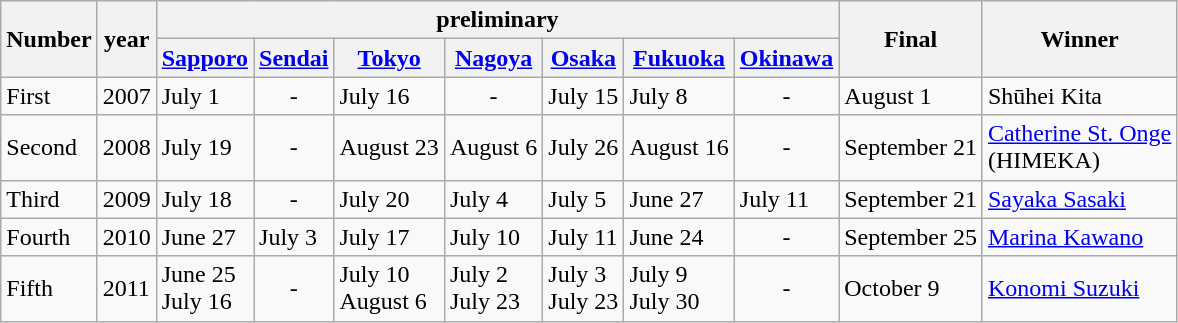<table class="wikitable">
<tr>
<th rowspan="2">Number</th>
<th rowspan="2">year</th>
<th colspan="7">preliminary</th>
<th rowspan="2">Final</th>
<th rowspan="2">Winner</th>
</tr>
<tr>
<th><a href='#'>Sapporo</a></th>
<th><a href='#'>Sendai</a></th>
<th><a href='#'>Tokyo</a></th>
<th><a href='#'>Nagoya</a></th>
<th><a href='#'>Osaka</a></th>
<th><a href='#'>Fukuoka</a></th>
<th><a href='#'>Okinawa</a></th>
</tr>
<tr>
<td>First</td>
<td>2007</td>
<td>July 1</td>
<td style="text-align:center">-</td>
<td>July 16</td>
<td style="text-align:center">-</td>
<td>July 15</td>
<td>July 8</td>
<td style="text-align:center">-</td>
<td>August 1</td>
<td>Shūhei Kita</td>
</tr>
<tr>
<td>Second</td>
<td>2008</td>
<td>July 19</td>
<td style="text-align:center">-</td>
<td>August 23</td>
<td>August 6</td>
<td>July 26</td>
<td>August 16</td>
<td style="text-align:center">-</td>
<td>September 21</td>
<td><a href='#'>Catherine St. Onge</a> <br>(HIMEKA)</td>
</tr>
<tr>
<td>Third</td>
<td>2009</td>
<td>July 18</td>
<td style="text-align:center">-</td>
<td>July 20</td>
<td>July 4</td>
<td>July 5</td>
<td>June 27</td>
<td>July 11</td>
<td>September 21</td>
<td><a href='#'>Sayaka Sasaki</a></td>
</tr>
<tr>
<td>Fourth</td>
<td>2010</td>
<td>June 27</td>
<td>July 3</td>
<td>July 17</td>
<td>July 10</td>
<td>July 11</td>
<td>June 24</td>
<td style="text-align:center">-</td>
<td>September 25</td>
<td><a href='#'>Marina Kawano</a></td>
</tr>
<tr>
<td>Fifth</td>
<td>2011</td>
<td>June 25<br>July 16</td>
<td style="text-align:center">-</td>
<td>July 10<br>August 6</td>
<td>July 2<br>July 23</td>
<td>July 3<br>July 23</td>
<td>July 9<br>July 30</td>
<td style="text-align:center">-</td>
<td>October 9</td>
<td><a href='#'>Konomi Suzuki</a></td>
</tr>
</table>
